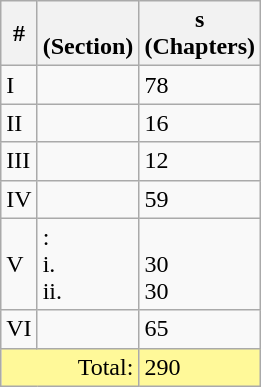<table class="wikitable">
<tr>
<th style="align:center">#</th>
<th><br>(Section)</th>
<th>s<br>(Chapters)</th>
</tr>
<tr>
<td>I</td>
<td></td>
<td>78</td>
</tr>
<tr>
<td>II</td>
<td></td>
<td>16</td>
</tr>
<tr>
<td>III</td>
<td></td>
<td>12</td>
</tr>
<tr>
<td>IV</td>
<td></td>
<td>59</td>
</tr>
<tr>
<td>V</td>
<td>:<br>i. <br>ii. </td>
<td><br>30<br>30</td>
</tr>
<tr>
<td>VI</td>
<td></td>
<td>65</td>
</tr>
<tr>
<td colspan="2" align="right" bgcolor="fff999">Total:</td>
<td bgcolor="fff999">290</td>
</tr>
</table>
